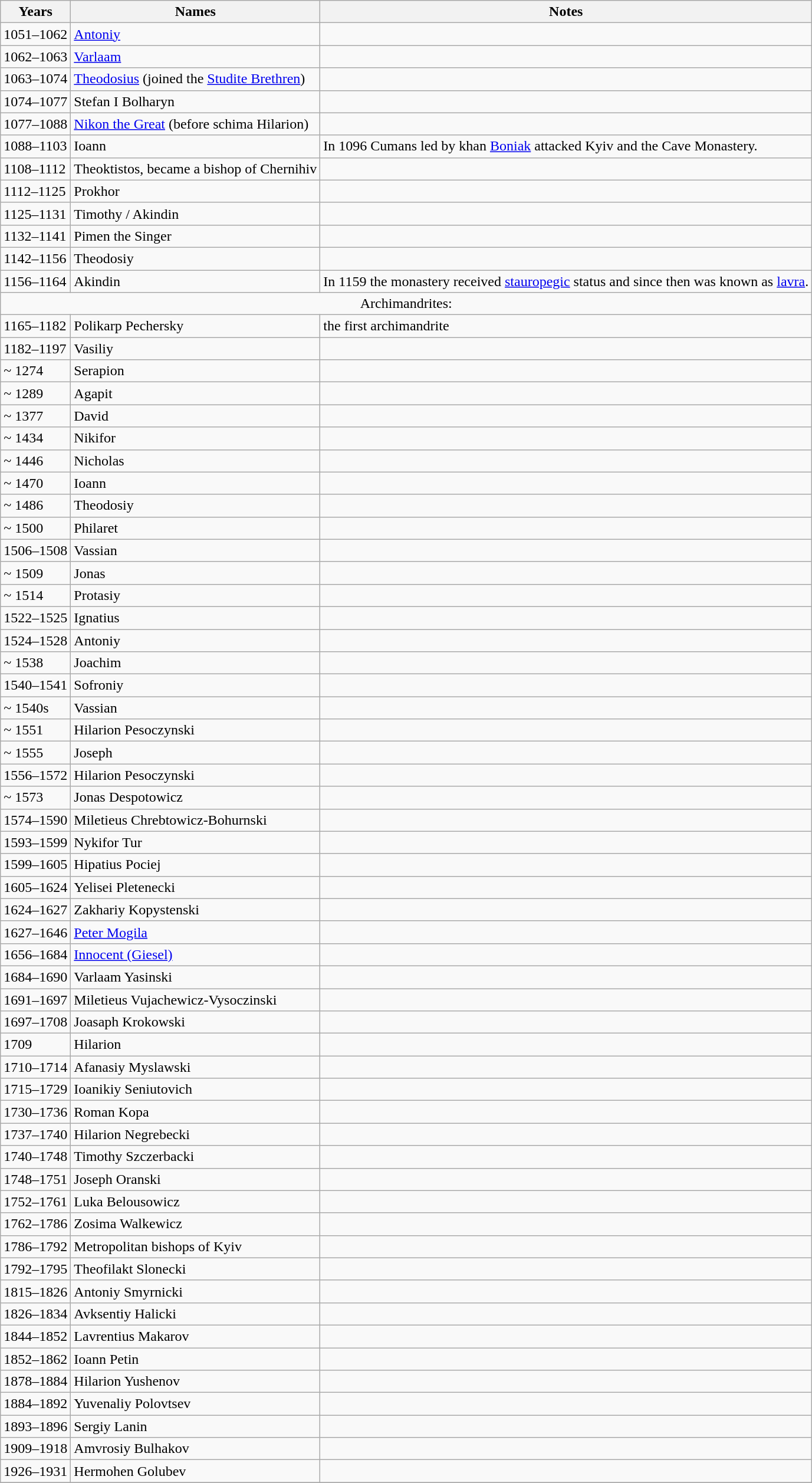<table class="wikitable collapsible autocollapse">
<tr>
<th>Years</th>
<th>Names</th>
<th>Notes</th>
</tr>
<tr>
<td>1051–1062</td>
<td><a href='#'>Antoniy</a></td>
<td></td>
</tr>
<tr>
<td>1062–1063</td>
<td><a href='#'>Varlaam</a></td>
<td></td>
</tr>
<tr>
<td>1063–1074</td>
<td><a href='#'>Theodosius</a> (joined the <a href='#'>Studite Brethren</a>)</td>
<td></td>
</tr>
<tr>
<td>1074–1077</td>
<td>Stefan I Bolharyn</td>
<td></td>
</tr>
<tr>
<td>1077–1088</td>
<td><a href='#'>Nikon the Great</a> (before schima Hilarion)</td>
<td></td>
</tr>
<tr>
<td>1088–1103</td>
<td>Ioann</td>
<td>In 1096 Cumans led by khan <a href='#'>Boniak</a> attacked Kyiv and the Cave Monastery.</td>
</tr>
<tr>
<td>1108–1112</td>
<td>Theoktistos, became a bishop of Chernihiv</td>
<td></td>
</tr>
<tr>
<td>1112–1125</td>
<td>Prokhor</td>
<td></td>
</tr>
<tr>
<td>1125–1131</td>
<td>Timothy / Akindin</td>
<td></td>
</tr>
<tr>
<td>1132–1141</td>
<td>Pimen the Singer</td>
<td></td>
</tr>
<tr>
<td>1142–1156</td>
<td>Theodosiy</td>
<td></td>
</tr>
<tr>
<td>1156–1164</td>
<td>Akindin</td>
<td>In 1159 the monastery received <a href='#'>stauropegic</a> status and since then was known as <a href='#'>lavra</a>.</td>
</tr>
<tr>
<td colspan=3 align=center>Archimandrites:</td>
</tr>
<tr>
<td>1165–1182</td>
<td>Polikarp Pechersky</td>
<td>the first archimandrite</td>
</tr>
<tr>
<td>1182–1197</td>
<td>Vasiliy</td>
<td></td>
</tr>
<tr>
<td>~ 1274</td>
<td>Serapion</td>
<td></td>
</tr>
<tr>
<td>~ 1289</td>
<td>Agapit</td>
<td></td>
</tr>
<tr>
<td>~ 1377</td>
<td>David</td>
<td></td>
</tr>
<tr>
<td>~ 1434</td>
<td>Nikifor</td>
<td></td>
</tr>
<tr>
<td>~ 1446</td>
<td>Nicholas</td>
<td></td>
</tr>
<tr>
<td>~ 1470</td>
<td>Ioann</td>
<td></td>
</tr>
<tr>
<td>~ 1486</td>
<td>Theodosiy</td>
<td></td>
</tr>
<tr>
<td>~ 1500</td>
<td>Philaret</td>
<td></td>
</tr>
<tr>
<td>1506–1508</td>
<td>Vassian</td>
<td></td>
</tr>
<tr>
<td>~ 1509</td>
<td>Jonas</td>
<td></td>
</tr>
<tr>
<td>~ 1514</td>
<td>Protasiy</td>
<td></td>
</tr>
<tr>
<td>1522–1525</td>
<td>Ignatius</td>
<td></td>
</tr>
<tr>
<td>1524–1528</td>
<td>Antoniy</td>
<td></td>
</tr>
<tr>
<td>~ 1538</td>
<td>Joachim</td>
<td></td>
</tr>
<tr>
<td>1540–1541</td>
<td>Sofroniy</td>
<td></td>
</tr>
<tr>
<td>~ 1540s</td>
<td>Vassian</td>
<td></td>
</tr>
<tr>
<td>~ 1551</td>
<td>Hilarion Pesoczynski</td>
<td></td>
</tr>
<tr>
<td>~ 1555</td>
<td>Joseph</td>
<td></td>
</tr>
<tr>
<td>1556–1572</td>
<td>Hilarion Pesoczynski</td>
<td></td>
</tr>
<tr>
<td>~ 1573</td>
<td>Jonas Despotowicz</td>
<td></td>
</tr>
<tr>
<td>1574–1590</td>
<td>Miletieus Chrebtowicz-Bohurnski</td>
<td></td>
</tr>
<tr>
<td>1593–1599</td>
<td>Nykifor Tur</td>
<td></td>
</tr>
<tr>
<td>1599–1605</td>
<td>Hipatius Pociej</td>
<td></td>
</tr>
<tr>
<td>1605–1624</td>
<td>Yelisei Pletenecki</td>
<td></td>
</tr>
<tr>
<td>1624–1627</td>
<td>Zakhariy Kopystenski</td>
<td></td>
</tr>
<tr>
<td>1627–1646</td>
<td><a href='#'>Peter Mogila</a></td>
<td></td>
</tr>
<tr>
<td>1656–1684</td>
<td><a href='#'>Innocent (Giesel)</a></td>
<td></td>
</tr>
<tr>
<td>1684–1690</td>
<td>Varlaam Yasinski</td>
<td></td>
</tr>
<tr>
<td>1691–1697</td>
<td>Miletieus Vujachewicz-Vysoczinski</td>
<td></td>
</tr>
<tr>
<td>1697–1708</td>
<td>Joasaph Krokowski</td>
<td></td>
</tr>
<tr>
<td>1709</td>
<td>Hilarion</td>
<td></td>
</tr>
<tr>
<td>1710–1714</td>
<td>Afanasiy Myslawski</td>
<td></td>
</tr>
<tr>
<td>1715–1729</td>
<td>Ioanikiy Seniutovich</td>
<td></td>
</tr>
<tr>
<td>1730–1736</td>
<td>Roman Kopa</td>
<td></td>
</tr>
<tr>
<td>1737–1740</td>
<td>Hilarion Negrebecki</td>
<td></td>
</tr>
<tr>
<td>1740–1748</td>
<td>Timothy Szczerbacki</td>
<td></td>
</tr>
<tr>
<td>1748–1751</td>
<td>Joseph Oranski</td>
<td></td>
</tr>
<tr>
<td>1752–1761</td>
<td>Luka Belousowicz</td>
<td></td>
</tr>
<tr>
<td>1762–1786</td>
<td>Zosima Walkewicz</td>
<td></td>
</tr>
<tr>
<td>1786–1792</td>
<td>Metropolitan bishops of Kyiv</td>
<td></td>
</tr>
<tr>
<td>1792–1795</td>
<td>Theofilakt Slonecki</td>
<td></td>
</tr>
<tr>
<td>1815–1826</td>
<td>Antoniy Smyrnicki</td>
<td></td>
</tr>
<tr>
<td>1826–1834</td>
<td>Avksentiy Halicki</td>
<td></td>
</tr>
<tr>
<td>1844–1852</td>
<td>Lavrentius Makarov</td>
<td></td>
</tr>
<tr>
<td>1852–1862</td>
<td>Ioann Petin</td>
<td></td>
</tr>
<tr>
<td>1878–1884</td>
<td>Hilarion Yushenov</td>
<td></td>
</tr>
<tr>
<td>1884–1892</td>
<td>Yuvenaliy Polovtsev</td>
<td></td>
</tr>
<tr>
<td>1893–1896</td>
<td>Sergiy Lanin</td>
<td></td>
</tr>
<tr>
<td>1909–1918</td>
<td>Amvrosiy Bulhakov</td>
<td></td>
</tr>
<tr>
<td>1926–1931</td>
<td>Hermohen Golubev</td>
<td></td>
</tr>
<tr>
</tr>
</table>
